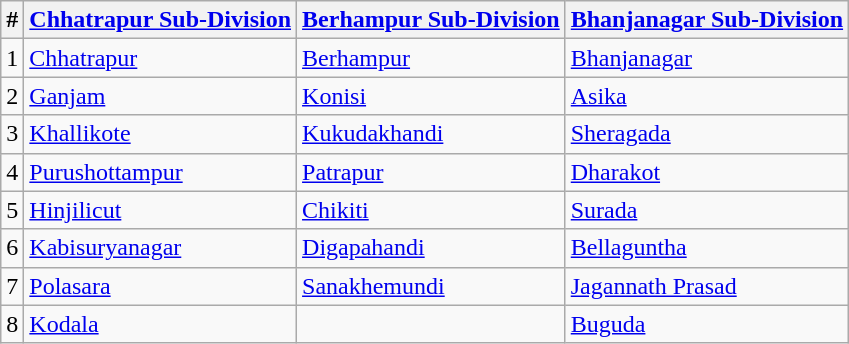<table class="wikitable">
<tr>
<th>#</th>
<th><a href='#'>Chhatrapur Sub-Division</a></th>
<th><a href='#'>Berhampur Sub-Division</a></th>
<th><a href='#'>Bhanjanagar Sub-Division</a></th>
</tr>
<tr>
<td>1</td>
<td><a href='#'>Chhatrapur</a></td>
<td><a href='#'>Berhampur</a></td>
<td><a href='#'>Bhanjanagar</a></td>
</tr>
<tr>
<td>2</td>
<td><a href='#'>Ganjam</a></td>
<td><a href='#'>Konisi</a></td>
<td><a href='#'>Asika</a></td>
</tr>
<tr>
<td>3</td>
<td><a href='#'>Khallikote</a></td>
<td><a href='#'>Kukudakhandi</a></td>
<td><a href='#'>Sheragada</a></td>
</tr>
<tr>
<td>4</td>
<td><a href='#'>Purushottampur</a></td>
<td><a href='#'>Patrapur</a></td>
<td><a href='#'>Dharakot</a></td>
</tr>
<tr>
<td>5</td>
<td><a href='#'>Hinjilicut</a></td>
<td><a href='#'>Chikiti</a></td>
<td><a href='#'>Surada</a></td>
</tr>
<tr>
<td>6</td>
<td><a href='#'>Kabisuryanagar</a></td>
<td><a href='#'>Digapahandi</a></td>
<td><a href='#'>Bellaguntha</a></td>
</tr>
<tr>
<td>7</td>
<td><a href='#'>Polasara</a></td>
<td><a href='#'>Sanakhemundi</a></td>
<td><a href='#'>Jagannath Prasad</a></td>
</tr>
<tr>
<td>8</td>
<td><a href='#'>Kodala</a></td>
<td></td>
<td><a href='#'>Buguda</a></td>
</tr>
</table>
